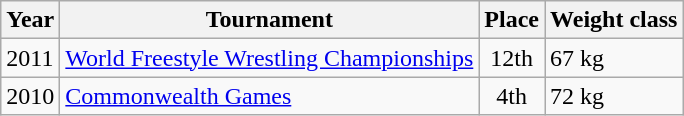<table class=wikitable>
<tr>
<th>Year</th>
<th>Tournament</th>
<th>Place</th>
<th>Weight class</th>
</tr>
<tr>
<td>2011</td>
<td><a href='#'>World Freestyle Wrestling Championships</a></td>
<td align="center">12th</td>
<td>67 kg</td>
</tr>
<tr>
<td>2010</td>
<td><a href='#'>Commonwealth Games</a></td>
<td align="center">4th</td>
<td>72 kg</td>
</tr>
</table>
